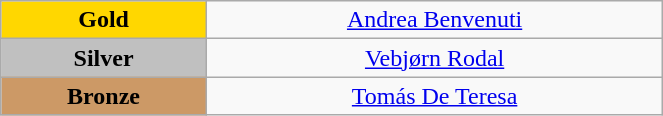<table class="wikitable" style="text-align:center; " width="35%">
<tr>
<td bgcolor="gold"><strong>Gold</strong></td>
<td><a href='#'>Andrea Benvenuti</a><br>  <small><em></em></small></td>
</tr>
<tr>
<td bgcolor="silver"><strong>Silver</strong></td>
<td><a href='#'>Vebjørn Rodal</a><br>  <small><em></em></small></td>
</tr>
<tr>
<td bgcolor="CC9966"><strong>Bronze</strong></td>
<td><a href='#'>Tomás De Teresa</a><br>  <small><em></em></small></td>
</tr>
</table>
